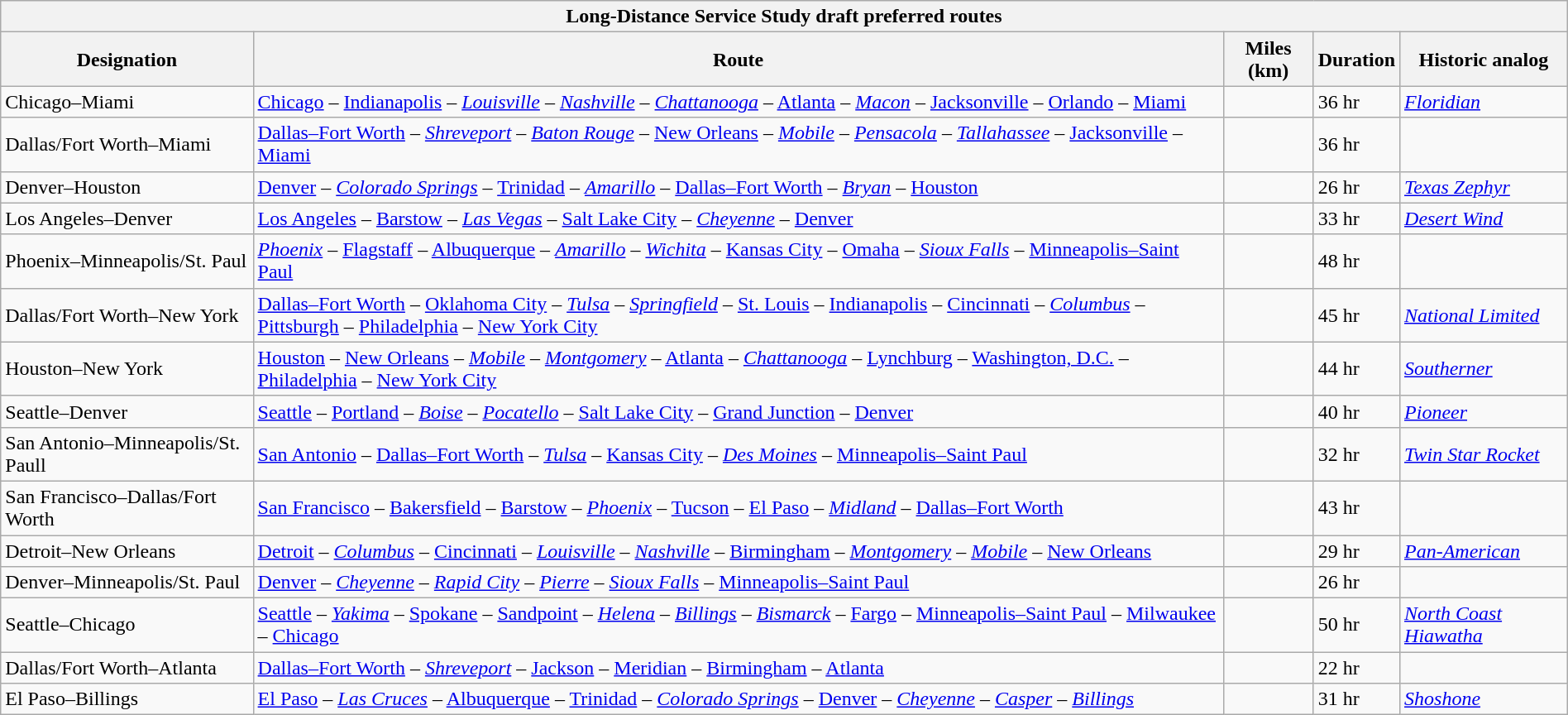<table class="wikitable collapsible" style="width:100%;">
<tr>
<th colspan="5">Long-Distance Service Study draft preferred routes</th>
</tr>
<tr>
<th>Designation</th>
<th>Route</th>
<th>Miles (km)</th>
<th>Duration</th>
<th>Historic analog</th>
</tr>
<tr>
<td>Chicago–Miami</td>
<td><a href='#'>Chicago</a> – <a href='#'>Indianapolis</a> – <em><a href='#'>Louisville</a></em> – <em><a href='#'>Nashville</a></em> – <em><a href='#'>Chattanooga</a></em> – <a href='#'>Atlanta</a> – <em><a href='#'>Macon</a></em> – <a href='#'>Jacksonville</a> – <a href='#'>Orlando</a> – <a href='#'>Miami</a></td>
<td data-sort-value="1529"></td>
<td>36 hr</td>
<td><a href='#'><em>Floridian</em></a></td>
</tr>
<tr>
<td>Dallas/Fort Worth–Miami</td>
<td><a href='#'>Dallas–Fort Worth</a> – <em><a href='#'>Shreveport</a></em> – <em><a href='#'>Baton Rouge</a></em> – <a href='#'>New Orleans</a> – <em><a href='#'>Mobile</a></em> – <em><a href='#'>Pensacola</a></em> – <em><a href='#'>Tallahassee</a></em> – <a href='#'>Jacksonville</a> – <a href='#'>Miami</a></td>
<td data-sort-value="1498"></td>
<td>36 hr</td>
<td></td>
</tr>
<tr>
<td>Denver–Houston</td>
<td><a href='#'>Denver</a> – <em><a href='#'>Colorado Springs</a></em> – <a href='#'>Trinidad</a> – <em><a href='#'>Amarillo</a></em> – <a href='#'>Dallas–Fort Worth</a> – <em><a href='#'>Bryan</a></em> – <a href='#'>Houston</a></td>
<td data-sort-value="1096"></td>
<td>26 hr</td>
<td><em><a href='#'>Texas Zephyr</a></em></td>
</tr>
<tr>
<td>Los Angeles–Denver</td>
<td><a href='#'>Los Angeles</a> – <a href='#'>Barstow</a> – <em><a href='#'>Las Vegas</a></em> – <a href='#'>Salt Lake City</a> – <em><a href='#'>Cheyenne</a></em> – <a href='#'>Denver</a></td>
<td data-sort-value="1440"></td>
<td>33 hr</td>
<td><em><a href='#'>Desert Wind</a></em></td>
</tr>
<tr>
<td>Phoenix–Minneapolis/St. Paul</td>
<td><em><a href='#'>Phoenix</a></em> – <a href='#'>Flagstaff</a> – <a href='#'>Albuquerque</a> – <em><a href='#'>Amarillo</a></em> – <em><a href='#'>Wichita</a></em> – <a href='#'>Kansas City</a> – <a href='#'>Omaha</a> – <em><a href='#'>Sioux Falls</a></em> – <a href='#'>Minneapolis–Saint Paul</a></td>
<td data-sort-value="2186"></td>
<td>48 hr</td>
<td></td>
</tr>
<tr>
<td>Dallas/Fort Worth–New York</td>
<td><a href='#'>Dallas–Fort Worth</a> – <a href='#'>Oklahoma City</a> – <em><a href='#'>Tulsa</a></em> – <em><a href='#'>Springfield</a></em> – <a href='#'>St. Louis</a> – <a href='#'>Indianapolis</a> – <a href='#'>Cincinnati</a> – <em><a href='#'>Columbus</a></em> – <a href='#'>Pittsburgh</a> – <a href='#'>Philadelphia</a> – <a href='#'>New York City</a></td>
<td data-sort-value="1854"></td>
<td>45 hr</td>
<td><a href='#'><em>National Limited</em></a></td>
</tr>
<tr>
<td>Houston–New York</td>
<td><a href='#'>Houston</a> – <a href='#'>New Orleans</a> – <em><a href='#'>Mobile</a></em> – <em><a href='#'>Montgomery</a></em> – <a href='#'>Atlanta</a> – <em><a href='#'>Chattanooga</a></em> – <a href='#'>Lynchburg</a> – <a href='#'>Washington, D.C.</a> – <a href='#'>Philadelphia</a> – <a href='#'>New York City</a></td>
<td data-sort-value="1840"></td>
<td>44 hr</td>
<td><a href='#'><em>Southerner</em></a></td>
</tr>
<tr>
<td>Seattle–Denver  </td>
<td><a href='#'>Seattle</a> – <a href='#'>Portland</a> – <em><a href='#'>Boise</a></em> – <em><a href='#'>Pocatello</a></em> – <a href='#'>Salt Lake City</a> – <a href='#'>Grand Junction</a> – <a href='#'>Denver</a></td>
<td data-sort-value="1671"></td>
<td>40 hr</td>
<td><a href='#'><em>Pioneer</em></a></td>
</tr>
<tr>
<td>San Antonio–Minneapolis/St. Paull</td>
<td><a href='#'>San Antonio</a> – <a href='#'>Dallas–Fort Worth</a> – <em><a href='#'>Tulsa</a></em> – <a href='#'>Kansas City</a> – <em><a href='#'>Des Moines</a></em> – <a href='#'>Minneapolis–Saint Paul</a></td>
<td data-sort-value="1572"></td>
<td>32 hr</td>
<td><em><a href='#'>Twin Star Rocket</a></em></td>
</tr>
<tr>
<td>San Francisco–Dallas/Fort Worth</td>
<td><a href='#'>San Francisco</a> – <a href='#'>Bakersfield</a> – <a href='#'>Barstow</a> – <em><a href='#'>Phoenix</a></em> – <a href='#'>Tucson</a> – <a href='#'>El Paso</a> – <em><a href='#'>Midland</a></em> – <a href='#'>Dallas–Fort Worth</a></td>
<td data-sort-value="1911"></td>
<td>43 hr</td>
<td></td>
</tr>
<tr>
<td>Detroit–New Orleans</td>
<td><a href='#'>Detroit</a> – <em><a href='#'>Columbus</a></em> – <a href='#'>Cincinnati</a> – <em><a href='#'>Louisville</a></em> – <em><a href='#'>Nashville</a></em> – <a href='#'>Birmingham</a> – <em><a href='#'>Montgomery</a></em> – <em><a href='#'>Mobile</a></em> – <a href='#'>New Orleans</a></td>
<td data-sort-value="1246"></td>
<td>29 hr</td>
<td><a href='#'><em>Pan-American</em></a></td>
</tr>
<tr>
<td>Denver–Minneapolis/St. Paul</td>
<td><a href='#'>Denver</a> – <em><a href='#'>Cheyenne</a></em> – <em><a href='#'>Rapid City</a></em> – <em><a href='#'>Pierre</a></em> – <em><a href='#'>Sioux Falls</a></em> – <a href='#'>Minneapolis–Saint Paul</a></td>
<td data-sort-value="1136"></td>
<td>26 hr</td>
<td></td>
</tr>
<tr>
<td>Seattle–Chicago</td>
<td><a href='#'>Seattle</a> – <em><a href='#'>Yakima</a></em> – <a href='#'>Spokane</a> – <a href='#'>Sandpoint</a> – <em><a href='#'>Helena</a></em> – <em><a href='#'>Billings</a></em> – <em><a href='#'>Bismarck</a></em> – <a href='#'>Fargo</a> – <a href='#'>Minneapolis–Saint Paul</a> – <a href='#'>Milwaukee</a> – <a href='#'>Chicago</a></td>
<td data-sort-value="2096"></td>
<td>50 hr</td>
<td><em><a href='#'>North Coast Hiawatha</a></em></td>
</tr>
<tr>
<td>Dallas/Fort Worth–Atlanta</td>
<td><a href='#'>Dallas–Fort Worth</a> – <em><a href='#'>Shreveport</a></em> – <a href='#'>Jackson</a> – <a href='#'>Meridian</a> – <a href='#'>Birmingham</a> – <a href='#'>Atlanta</a></td>
<td data-sort-value="870"></td>
<td>22 hr</td>
<td></td>
</tr>
<tr>
<td>El Paso–Billings </td>
<td><a href='#'>El Paso</a> – <em><a href='#'>Las Cruces</a></em> – <a href='#'>Albuquerque</a> – <a href='#'>Trinidad</a> – <em><a href='#'>Colorado Springs</a></em> – <a href='#'>Denver</a> – <em><a href='#'>Cheyenne</a></em> – <em><a href='#'>Casper</a></em> – <em><a href='#'>Billings</a></em></td>
<td data-sort-value="1393"></td>
<td>31 hr</td>
<td><em><a href='#'>Shoshone</a></em></td>
</tr>
</table>
